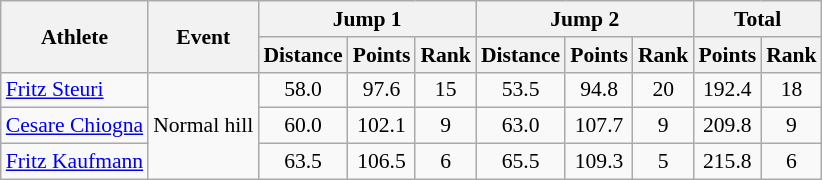<table class="wikitable" style="font-size:90%">
<tr>
<th rowspan="2">Athlete</th>
<th rowspan="2">Event</th>
<th colspan="3">Jump 1</th>
<th colspan="3">Jump 2</th>
<th colspan="2">Total</th>
</tr>
<tr>
<th>Distance</th>
<th>Points</th>
<th>Rank</th>
<th>Distance</th>
<th>Points</th>
<th>Rank</th>
<th>Points</th>
<th>Rank</th>
</tr>
<tr>
<td><a href='#'>Fritz Steuri</a></td>
<td rowspan="3">Normal hill</td>
<td align="center">58.0</td>
<td align="center">97.6</td>
<td align="center">15</td>
<td align="center">53.5</td>
<td align="center">94.8</td>
<td align="center">20</td>
<td align="center">192.4</td>
<td align="center">18</td>
</tr>
<tr>
<td><a href='#'>Cesare Chiogna</a></td>
<td align="center">60.0</td>
<td align="center">102.1</td>
<td align="center">9</td>
<td align="center">63.0</td>
<td align="center">107.7</td>
<td align="center">9</td>
<td align="center">209.8</td>
<td align="center">9</td>
</tr>
<tr>
<td><a href='#'>Fritz Kaufmann</a></td>
<td align="center">63.5</td>
<td align="center">106.5</td>
<td align="center">6</td>
<td align="center">65.5</td>
<td align="center">109.3</td>
<td align="center">5</td>
<td align="center">215.8</td>
<td align="center">6</td>
</tr>
</table>
